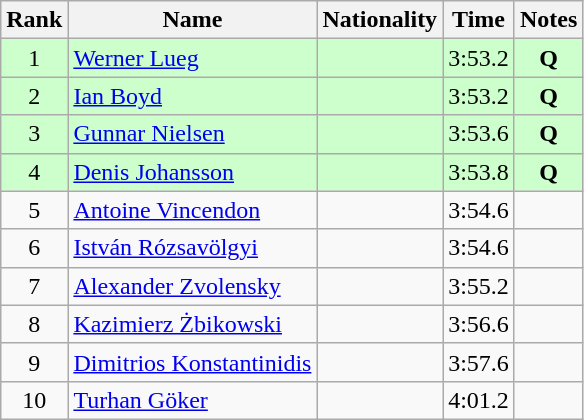<table class="wikitable sortable" style="text-align:center">
<tr>
<th>Rank</th>
<th>Name</th>
<th>Nationality</th>
<th>Time</th>
<th>Notes</th>
</tr>
<tr bgcolor=ccffcc>
<td>1</td>
<td align=left><a href='#'>Werner Lueg</a></td>
<td align=left></td>
<td>3:53.2</td>
<td><strong>Q</strong></td>
</tr>
<tr bgcolor=ccffcc>
<td>2</td>
<td align=left><a href='#'>Ian Boyd</a></td>
<td align=left></td>
<td>3:53.2</td>
<td><strong>Q</strong></td>
</tr>
<tr bgcolor=ccffcc>
<td>3</td>
<td align=left><a href='#'>Gunnar Nielsen</a></td>
<td align=left></td>
<td>3:53.6</td>
<td><strong>Q</strong></td>
</tr>
<tr bgcolor=ccffcc>
<td>4</td>
<td align=left><a href='#'>Denis Johansson</a></td>
<td align=left></td>
<td>3:53.8</td>
<td><strong>Q</strong></td>
</tr>
<tr>
<td>5</td>
<td align=left><a href='#'>Antoine Vincendon</a></td>
<td align=left></td>
<td>3:54.6</td>
<td></td>
</tr>
<tr>
<td>6</td>
<td align=left><a href='#'>István Rózsavölgyi</a></td>
<td align=left></td>
<td>3:54.6</td>
<td></td>
</tr>
<tr>
<td>7</td>
<td align=left><a href='#'>Alexander Zvolensky</a></td>
<td align=left></td>
<td>3:55.2</td>
<td></td>
</tr>
<tr>
<td>8</td>
<td align=left><a href='#'>Kazimierz Żbikowski</a></td>
<td align=left></td>
<td>3:56.6</td>
<td></td>
</tr>
<tr>
<td>9</td>
<td align=left><a href='#'>Dimitrios Konstantinidis</a></td>
<td align=left></td>
<td>3:57.6</td>
<td></td>
</tr>
<tr>
<td>10</td>
<td align=left><a href='#'>Turhan Göker</a></td>
<td align=left></td>
<td>4:01.2</td>
<td></td>
</tr>
</table>
